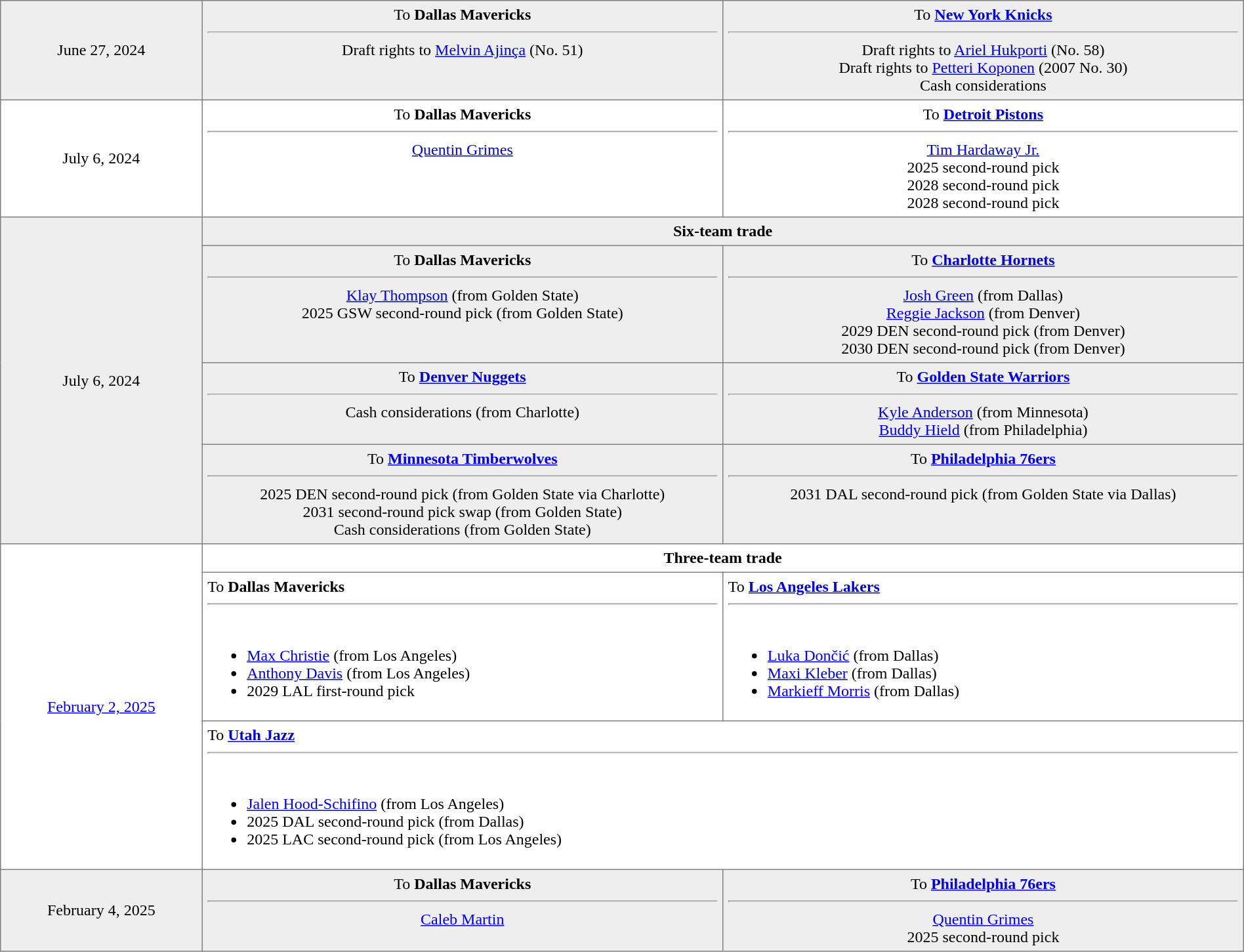<table border="1" style="border-collapse:collapse; text-align:center; width:100%;"  cellpadding="5">
<tr style="background:#eee;">
<td style="width:10%">June 27, 2024</td>
<td style="width:31%; vertical-align:top;">To <strong>Dallas Mavericks</strong><hr>Draft rights to <a href='#'>Melvin Ajinça</a> (No. 51)</td>
<td style="width:31%; vertical-align:top;">To <strong><a href='#'>New York Knicks</a></strong><hr>Draft rights to <a href='#'>Ariel Hukporti</a> (No. 58)<br>Draft rights to <a href='#'>Petteri Koponen</a> (2007 No. 30)<br>Cash considerations</td>
</tr>
<tr>
<td style="width:10%">July 6, 2024</td>
<td style="width:31%; vertical-align:top;">To <strong>Dallas Mavericks</strong><hr><a href='#'>Quentin Grimes</a></td>
<td style="width:31%; vertical-align:top;">To <strong><a href='#'>Detroit Pistons</a></strong><hr><a href='#'>Tim Hardaway Jr.</a><br>2025 second-round pick<br>2028 second-round pick<br>2028 second-round pick</td>
</tr>
<tr style="background:#eee;">
<td style="width:12%" rowspan="4">July 6, 2024</td>
<td style="width:30%" valign="top" colspan="2"><strong>Six-team trade</strong></td>
</tr>
<tr style="background:#eee;">
<td style="width:30%" valign="top">To <strong>Dallas Mavericks</strong><hr><a href='#'>Klay Thompson</a> (from Golden State)<br>2025 GSW second-round pick (from Golden State)</td>
<td style="width:30%" valign="top">To <strong><a href='#'>Charlotte Hornets</a></strong><hr><a href='#'>Josh Green</a> (from Dallas)<br><a href='#'>Reggie Jackson</a> (from Denver)<br>2029 DEN second-round pick (from Denver)<br>2030 DEN second-round pick (from Denver)</td>
</tr>
<tr style="background:#eee;">
<td style="width:30%" valign="top">To <strong><a href='#'>Denver Nuggets</a></strong><hr>Cash considerations (from Charlotte)</td>
<td style="width:30%" valign="top">To <strong><a href='#'>Golden State Warriors</a></strong><hr><a href='#'>Kyle Anderson</a> (from Minnesota)<br><a href='#'>Buddy Hield</a> (from Philadelphia)</td>
</tr>
<tr style="background:#eee;">
<td style="width:30%" valign="top">To <strong><a href='#'>Minnesota Timberwolves</a></strong><hr>2025 DEN second-round pick (from Golden State via Charlotte)<br>2031 second-round pick swap (from Golden State)<br>Cash considerations (from Golden State)</td>
<td style="width:30%" valign="top">To <strong><a href='#'>Philadelphia 76ers</a></strong><hr>2031 DAL second-round pick (from Golden State via Dallas)</td>
</tr>
<tr>
<td rowspan=3><a href='#'>February 2, 2025</a></td>
<td colspan=2><strong>Three-team trade</strong></td>
</tr>
<tr>
<td align="left" valign="top">To <strong>Dallas Mavericks</strong><hr><br><ul><li><a href='#'>Max Christie</a> (from Los Angeles)</li><li><a href='#'>Anthony Davis</a> (from Los Angeles)</li><li>2029 LAL first-round pick</li></ul></td>
<td align="left" valign="top">To <strong><a href='#'>Los Angeles Lakers</a></strong><hr><br><ul><li><a href='#'>Luka Dončić</a> (from Dallas)</li><li><a href='#'>Maxi Kleber</a> (from Dallas)</li><li><a href='#'>Markieff Morris</a> (from Dallas)</li></ul></td>
</tr>
<tr>
<td colspan=2 align="left" valign="top">To <strong><a href='#'>Utah Jazz</a></strong><hr><br><ul><li><a href='#'>Jalen Hood-Schifino</a> (from Los Angeles)</li><li>2025 DAL second-round pick (from Dallas)</li><li>2025 LAC second-round pick (from Los Angeles)</li></ul></td>
</tr>
<tr style="background:#eee;">
<td style="width:10%">February 4, 2025</td>
<td style="width:31%; vertical-align:top;">To <strong>Dallas Mavericks</strong><hr><a href='#'>Caleb Martin</a></td>
<td style="width:31%; vertical-align:top;">To <strong><a href='#'>Philadelphia 76ers</a></strong><hr><a href='#'>Quentin Grimes</a><br>2025 second-round pick</td>
</tr>
</table>
